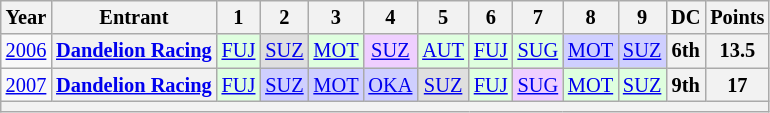<table class="wikitable" style="text-align:center; font-size:85%">
<tr>
<th>Year</th>
<th>Entrant</th>
<th>1</th>
<th>2</th>
<th>3</th>
<th>4</th>
<th>5</th>
<th>6</th>
<th>7</th>
<th>8</th>
<th>9</th>
<th>DC</th>
<th>Points</th>
</tr>
<tr>
<td><a href='#'>2006</a></td>
<th nowrap><a href='#'>Dandelion Racing</a></th>
<td style="background:#DFFFDF;"><a href='#'>FUJ</a><br></td>
<td style="background:#DFDFDF;"><a href='#'>SUZ</a><br></td>
<td style="background:#DFFFDF;"><a href='#'>MOT</a><br></td>
<td style="background:#EFCFFF;"><a href='#'>SUZ</a><br></td>
<td style="background:#DFFFDF;"><a href='#'>AUT</a><br></td>
<td style="background:#DFFFDF;"><a href='#'>FUJ</a><br></td>
<td style="background:#DFFFDF;"><a href='#'>SUG</a><br></td>
<td style="background:#CFCFFF;"><a href='#'>MOT</a><br></td>
<td style="background:#CFCFFF;"><a href='#'>SUZ</a><br></td>
<th>6th</th>
<th>13.5</th>
</tr>
<tr>
<td><a href='#'>2007</a></td>
<th nowrap><a href='#'>Dandelion Racing</a></th>
<td style="background:#DFFFDF;"><a href='#'>FUJ</a><br></td>
<td style="background:#CFCFFF;"><a href='#'>SUZ</a><br></td>
<td style="background:#CFCFFF;"><a href='#'>MOT</a><br></td>
<td style="background:#CFCFFF;"><a href='#'>OKA</a><br></td>
<td style="background:#DFDFDF;"><a href='#'>SUZ</a><br></td>
<td style="background:#DFFFDF;"><a href='#'>FUJ</a><br></td>
<td style="background:#EFCFFF;"><a href='#'>SUG</a><br></td>
<td style="background:#DFFFDF;"><a href='#'>MOT</a><br></td>
<td style="background:#DFFFDF;"><a href='#'>SUZ</a><br></td>
<th>9th</th>
<th>17</th>
</tr>
<tr>
<th colspan="13"></th>
</tr>
</table>
